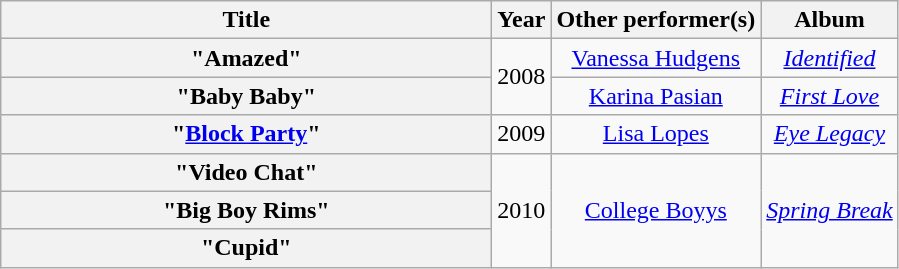<table class="wikitable plainrowheaders" style="text-align:center;">
<tr>
<th scope="col" style="width:20em;">Title</th>
<th scope="col">Year</th>
<th scope="col">Other performer(s)</th>
<th scope="col">Album</th>
</tr>
<tr>
<th scope="row">"Amazed"</th>
<td rowspan="2">2008</td>
<td><a href='#'>Vanessa Hudgens</a></td>
<td><em><a href='#'>Identified</a></em></td>
</tr>
<tr>
<th scope="row">"Baby Baby"</th>
<td><a href='#'>Karina Pasian</a></td>
<td><em><a href='#'>First Love</a></em></td>
</tr>
<tr>
<th scope="row">"<a href='#'>Block Party</a>"</th>
<td>2009</td>
<td><a href='#'>Lisa Lopes</a></td>
<td><em><a href='#'>Eye Legacy</a></em></td>
</tr>
<tr>
<th scope="row">"Video Chat"</th>
<td rowspan="3">2010</td>
<td rowspan="3"><a href='#'>College Boyys</a></td>
<td rowspan="3"><em><a href='#'>Spring Break</a></em></td>
</tr>
<tr>
<th scope="row">"Big Boy Rims"</th>
</tr>
<tr>
<th scope="row">"Cupid"</th>
</tr>
</table>
